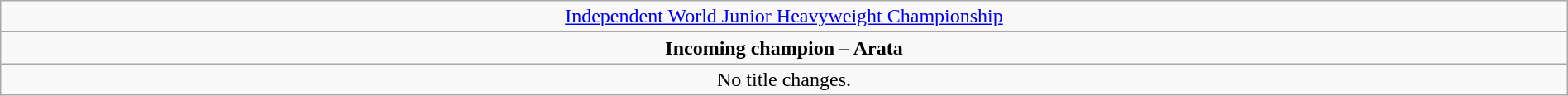<table class="wikitable" style="text-align:center; width:100%;">
<tr>
<td style="text-align: center;"><a href='#'>Independent World Junior Heavyweight Championship</a></td>
</tr>
<tr>
<td style="text-align: center;"><strong>Incoming champion – Arata</strong></td>
</tr>
<tr>
<td>No title changes.</td>
</tr>
</table>
